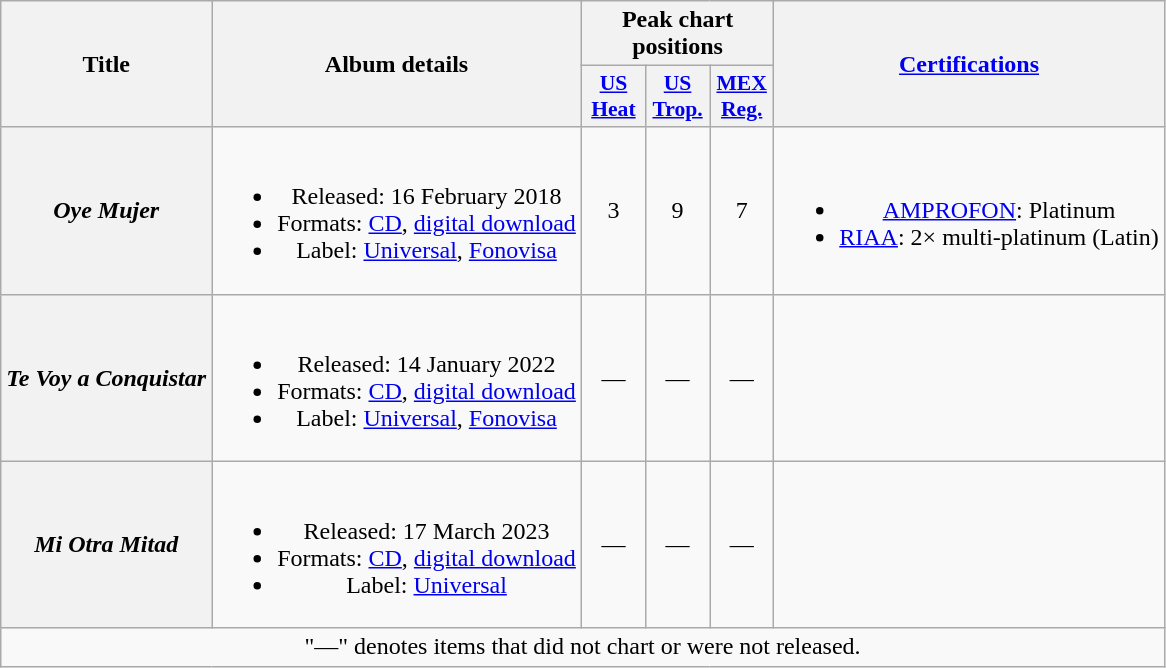<table class="wikitable plainrowheaders" style="text-align:center;">
<tr>
<th scope="col" rowspan="2">Title</th>
<th scope="col" rowspan="2">Album details</th>
<th scope="col" colspan="3">Peak chart positions</th>
<th scope="col" rowspan="2"><a href='#'>Certifications</a></th>
</tr>
<tr>
<th scope="col" style="width:2.5em;font-size:90%;"><a href='#'>US<br>Heat</a><br></th>
<th scope="col" style="width:2.5em;font-size:90%;"><a href='#'>US<br>Trop.</a><br></th>
<th scope="col" style="width:2.5em;font-size:90%;"><a href='#'>MEX<br>Reg.</a><br></th>
</tr>
<tr>
<th scope="row" align="center"><em>Oye Mujer</em></th>
<td><br><ul><li>Released: 16 February 2018</li><li>Formats: <a href='#'>CD</a>, <a href='#'>digital download</a></li><li>Label: <a href='#'>Universal</a>, <a href='#'>Fonovisa</a></li></ul></td>
<td>3</td>
<td>9</td>
<td>7</td>
<td><br><ul><li><a href='#'>AMPROFON</a>: Platinum</li><li><a href='#'>RIAA</a>: 2× multi-platinum (Latin)</li></ul></td>
</tr>
<tr>
<th scope="row" align="center"><em>Te Voy a Conquistar</em></th>
<td><br><ul><li>Released: 14 January 2022</li><li>Formats: <a href='#'>CD</a>, <a href='#'>digital download</a></li><li>Label: <a href='#'>Universal</a>, <a href='#'>Fonovisa</a></li></ul></td>
<td>—</td>
<td>—</td>
<td>—</td>
<td></td>
</tr>
<tr>
<th scope="row" align="center"><em>Mi Otra Mitad</em></th>
<td><br><ul><li>Released: 17 March 2023</li><li>Formats: <a href='#'>CD</a>, <a href='#'>digital download</a></li><li>Label: <a href='#'>Universal</a></li></ul></td>
<td>—</td>
<td>—</td>
<td>—</td>
<td></td>
</tr>
<tr>
<td colspan="7" style="text-align:center;">"—" denotes items that did not chart or were not released.</td>
</tr>
</table>
